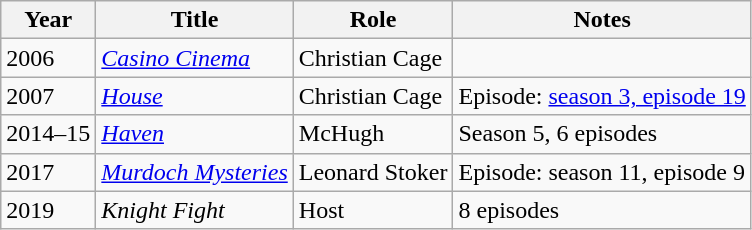<table class="wikitable sortable">
<tr>
<th>Year</th>
<th>Title</th>
<th>Role</th>
<th class="unsortable">Notes</th>
</tr>
<tr>
<td>2006</td>
<td><em><a href='#'>Casino Cinema</a></em></td>
<td>Christian Cage</td>
<td></td>
</tr>
<tr>
<td>2007</td>
<td><em><a href='#'>House</a></em></td>
<td>Christian Cage</td>
<td>Episode: <a href='#'>season 3, episode 19</a></td>
</tr>
<tr>
<td>2014–15</td>
<td><em><a href='#'>Haven</a></em></td>
<td>McHugh</td>
<td>Season 5, 6 episodes</td>
</tr>
<tr>
<td>2017</td>
<td><em><a href='#'>Murdoch Mysteries</a></em></td>
<td>Leonard Stoker</td>
<td>Episode: season 11, episode 9</td>
</tr>
<tr>
<td>2019</td>
<td><em>Knight Fight</em></td>
<td>Host</td>
<td>8 episodes</td>
</tr>
</table>
